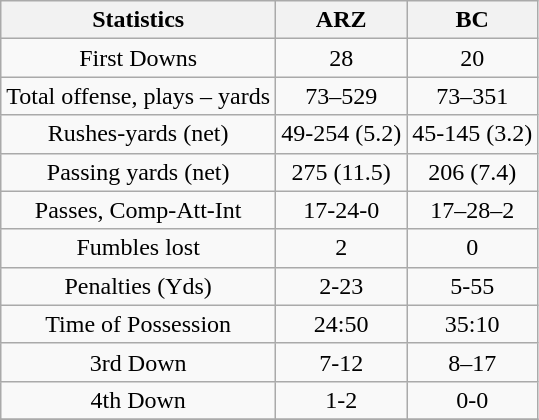<table class="wikitable" style="text-align: center;">
<tr>
<th>Statistics</th>
<th>ARZ</th>
<th>BC</th>
</tr>
<tr>
<td>First Downs</td>
<td>28</td>
<td>20</td>
</tr>
<tr>
<td>Total offense, plays – yards</td>
<td>73–529</td>
<td>73–351</td>
</tr>
<tr>
<td>Rushes-yards (net)</td>
<td>49-254 (5.2)</td>
<td>45-145 (3.2)</td>
</tr>
<tr>
<td>Passing yards (net)</td>
<td>275 (11.5)</td>
<td>206 (7.4)</td>
</tr>
<tr>
<td>Passes, Comp-Att-Int</td>
<td>17-24-0</td>
<td>17–28–2</td>
</tr>
<tr>
<td>Fumbles lost</td>
<td>2</td>
<td>0</td>
</tr>
<tr>
<td>Penalties (Yds)</td>
<td>2-23</td>
<td>5-55</td>
</tr>
<tr>
<td>Time of Possession</td>
<td>24:50</td>
<td>35:10</td>
</tr>
<tr>
<td>3rd Down</td>
<td>7-12</td>
<td>8–17</td>
</tr>
<tr>
<td>4th Down</td>
<td>1-2</td>
<td>0-0</td>
</tr>
<tr>
</tr>
</table>
